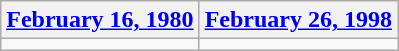<table class=wikitable>
<tr>
<th><a href='#'>February 16, 1980</a></th>
<th><a href='#'>February 26, 1998</a></th>
</tr>
<tr>
<td></td>
<td></td>
</tr>
</table>
